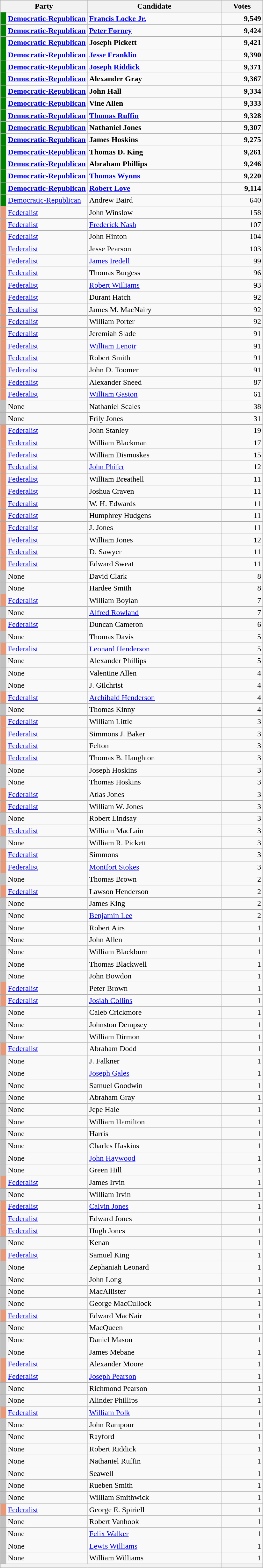<table class=wikitable>
<tr>
<th colspan=2 style="width: 130px">Party</th>
<th style="width: 17em">Candidate</th>
<th style="width: 5em">Votes</th>
</tr>
<tr>
<td style="background-color:#008000; width:5px;"></td>
<td><strong><a href='#'>Democratic-Republican</a></strong></td>
<td><strong><a href='#'>Francis Locke Jr.</a></strong></td>
<td align=right><strong>9,549</strong></td>
</tr>
<tr>
<td style="background-color:#008000; width:5px;"></td>
<td><strong><a href='#'>Democratic-Republican</a></strong></td>
<td><strong><a href='#'>Peter Forney</a></strong></td>
<td align=right><strong>9,424</strong></td>
</tr>
<tr>
<td style="background-color:#008000; width:5px;"></td>
<td><strong><a href='#'>Democratic-Republican</a></strong></td>
<td><strong>Joseph Pickett</strong></td>
<td align=right><strong>9,421</strong></td>
</tr>
<tr>
<td style="background-color:#008000; width:5px;"></td>
<td><strong><a href='#'>Democratic-Republican</a></strong></td>
<td><strong><a href='#'>Jesse Franklin</a></strong></td>
<td align=right><strong>9,390</strong></td>
</tr>
<tr>
<td style="background-color:#008000; width:5px;"></td>
<td><strong><a href='#'>Democratic-Republican</a></strong></td>
<td><strong><a href='#'>Joseph Riddick</a></strong></td>
<td align=right><strong>9,371</strong></td>
</tr>
<tr>
<td style="background-color:#008000; width:5px;"></td>
<td><strong><a href='#'>Democratic-Republican</a></strong></td>
<td><strong>Alexander Gray</strong></td>
<td align=right><strong>9,367</strong></td>
</tr>
<tr>
<td style="background-color:#008000; width:5px;"></td>
<td><strong><a href='#'>Democratic-Republican</a></strong></td>
<td><strong>John Hall</strong></td>
<td align=right><strong>9,334</strong></td>
</tr>
<tr>
<td style="background-color:#008000; width:5px;"></td>
<td><strong><a href='#'>Democratic-Republican</a></strong></td>
<td><strong>Vine Allen</strong></td>
<td align=right><strong>9,333</strong></td>
</tr>
<tr>
<td style="background-color:#008000; width:5px;"></td>
<td><strong><a href='#'>Democratic-Republican</a></strong></td>
<td><strong><a href='#'>Thomas Ruffin</a></strong></td>
<td align=right><strong>9,328</strong></td>
</tr>
<tr>
<td style="background-color:#008000; width:5px;"></td>
<td><strong><a href='#'>Democratic-Republican</a></strong></td>
<td><strong>Nathaniel Jones</strong></td>
<td align=right><strong>9,307</strong></td>
</tr>
<tr>
<td style="background-color:#008000; width:5px;"></td>
<td><strong><a href='#'>Democratic-Republican</a></strong></td>
<td><strong>James Hoskins</strong></td>
<td align=right><strong>9,275</strong></td>
</tr>
<tr>
<td style="background-color:#008000; width:5px;"></td>
<td><strong><a href='#'>Democratic-Republican</a></strong></td>
<td><strong>Thomas D. King</strong></td>
<td align=right><strong>9,261</strong></td>
</tr>
<tr>
<td style="background-color:#008000; width:5px;"></td>
<td><strong><a href='#'>Democratic-Republican</a></strong></td>
<td><strong>Abraham Phillips</strong></td>
<td align=right><strong>9,246</strong></td>
</tr>
<tr>
<td style="background-color:#008000; width:5px;"></td>
<td><strong><a href='#'>Democratic-Republican</a></strong></td>
<td><strong><a href='#'>Thomas Wynns</a></strong></td>
<td align=right><strong>9,220</strong></td>
</tr>
<tr>
<td style="background-color:#008000; width:5px;"></td>
<td><strong><a href='#'>Democratic-Republican</a></strong></td>
<td><strong><a href='#'>Robert Love</a></strong></td>
<td align=right><strong>9,114</strong></td>
</tr>
<tr>
<td style="background-color:#008000; width:5px;"></td>
<td><a href='#'>Democratic-Republican</a></td>
<td>Andrew Baird</td>
<td align=right>640</td>
</tr>
<tr>
<td style="background-color:#EA9978"></td>
<td><a href='#'>Federalist</a></td>
<td>John Winslow</td>
<td align=right>158</td>
</tr>
<tr>
<td style="background-color:#EA9978"></td>
<td><a href='#'>Federalist</a></td>
<td><a href='#'>Frederick Nash</a></td>
<td align=right>107</td>
</tr>
<tr>
<td style="background-color:#EA9978"></td>
<td><a href='#'>Federalist</a></td>
<td>John Hinton</td>
<td align=right>104</td>
</tr>
<tr>
<td style="background-color:#EA9978"></td>
<td><a href='#'>Federalist</a></td>
<td>Jesse Pearson</td>
<td align=right>103</td>
</tr>
<tr>
<td style="background-color:#EA9978"></td>
<td><a href='#'>Federalist</a></td>
<td><a href='#'>James Iredell</a></td>
<td align=right>99</td>
</tr>
<tr>
<td style="background-color:#EA9978"></td>
<td><a href='#'>Federalist</a></td>
<td>Thomas Burgess</td>
<td align=right>96</td>
</tr>
<tr>
<td style="background-color:#EA9978"></td>
<td><a href='#'>Federalist</a></td>
<td><a href='#'>Robert Williams</a></td>
<td align=right>93</td>
</tr>
<tr>
<td style="background-color:#EA9978"></td>
<td><a href='#'>Federalist</a></td>
<td>Durant Hatch</td>
<td align=right>92</td>
</tr>
<tr>
<td style="background-color:#EA9978"></td>
<td><a href='#'>Federalist</a></td>
<td>James M. MacNairy</td>
<td align=right>92</td>
</tr>
<tr>
<td style="background-color:#EA9978"></td>
<td><a href='#'>Federalist</a></td>
<td>William Porter</td>
<td align=right>92</td>
</tr>
<tr>
<td style="background-color:#EA9978"></td>
<td><a href='#'>Federalist</a></td>
<td>Jeremiah Slade</td>
<td align=right>91</td>
</tr>
<tr>
<td style="background-color:#EA9978"></td>
<td><a href='#'>Federalist</a></td>
<td><a href='#'>William Lenoir</a></td>
<td align=right>91</td>
</tr>
<tr>
<td style="background-color:#EA9978"></td>
<td><a href='#'>Federalist</a></td>
<td>Robert Smith</td>
<td align=right>91</td>
</tr>
<tr>
<td style="background-color:#EA9978"></td>
<td><a href='#'>Federalist</a></td>
<td>John D. Toomer</td>
<td align=right>91</td>
</tr>
<tr>
<td style="background-color:#EA9978"></td>
<td><a href='#'>Federalist</a></td>
<td>Alexander Sneed</td>
<td align=right>87</td>
</tr>
<tr>
<td style="background-color:#EA9978"></td>
<td><a href='#'>Federalist</a></td>
<td><a href='#'>William Gaston</a></td>
<td align=right>61</td>
</tr>
<tr>
<td style="background-color:#C0C0C0"></td>
<td>None</td>
<td>Nathaniel Scales</td>
<td align=right>38</td>
</tr>
<tr>
<td style="background-color:#C0C0C0"></td>
<td>None</td>
<td>Frily Jones</td>
<td align=right>31</td>
</tr>
<tr>
<td style="background-color:#EA9978"></td>
<td><a href='#'>Federalist</a></td>
<td>John Stanley</td>
<td align=right>19</td>
</tr>
<tr>
<td style="background-color:#EA9978"></td>
<td><a href='#'>Federalist</a></td>
<td>William Blackman</td>
<td align=right>17</td>
</tr>
<tr>
<td style="background-color:#EA9978"></td>
<td><a href='#'>Federalist</a></td>
<td>William Dismuskes</td>
<td align=right>15</td>
</tr>
<tr>
<td style="background-color:#EA9978"></td>
<td><a href='#'>Federalist</a></td>
<td><a href='#'>John Phifer</a></td>
<td align=right>12</td>
</tr>
<tr>
<td style="background-color:#EA9978"></td>
<td><a href='#'>Federalist</a></td>
<td>William Breathell</td>
<td align=right>11</td>
</tr>
<tr>
<td style="background-color:#EA9978"></td>
<td><a href='#'>Federalist</a></td>
<td>Joshua Craven</td>
<td align=right>11</td>
</tr>
<tr>
<td style="background-color:#EA9978"></td>
<td><a href='#'>Federalist</a></td>
<td>W. H. Edwards</td>
<td align=right>11</td>
</tr>
<tr>
<td style="background-color:#EA9978"></td>
<td><a href='#'>Federalist</a></td>
<td>Humphrey Hudgens</td>
<td align=right>11</td>
</tr>
<tr>
<td style="background-color:#EA9978"></td>
<td><a href='#'>Federalist</a></td>
<td>J. Jones</td>
<td align=right>11</td>
</tr>
<tr>
<td style="background-color:#EA9978"></td>
<td><a href='#'>Federalist</a></td>
<td>William Jones</td>
<td align=right>12</td>
</tr>
<tr>
<td style="background-color:#EA9978"></td>
<td><a href='#'>Federalist</a></td>
<td>D. Sawyer</td>
<td align=right>11</td>
</tr>
<tr>
<td style="background-color:#EA9978"></td>
<td><a href='#'>Federalist</a></td>
<td>Edward Sweat</td>
<td align=right>11</td>
</tr>
<tr>
<td style="background-color:#C0C0C0"></td>
<td>None</td>
<td>David Clark</td>
<td align=right>8</td>
</tr>
<tr>
<td style="background-color:#C0C0C0"></td>
<td>None</td>
<td>Hardee Smith</td>
<td align=right>8</td>
</tr>
<tr>
<td style="background-color:#EA9978"></td>
<td><a href='#'>Federalist</a></td>
<td>William Boylan</td>
<td align=right>7</td>
</tr>
<tr>
<td style="background-color:#C0C0C0"></td>
<td>None</td>
<td><a href='#'>Alfred Rowland</a></td>
<td align=right>7</td>
</tr>
<tr>
<td style="background-color:#EA9978"></td>
<td><a href='#'>Federalist</a></td>
<td>Duncan Cameron</td>
<td align=right>6</td>
</tr>
<tr>
<td style="background-color:#C0C0C0"></td>
<td>None</td>
<td>Thomas Davis</td>
<td align=right>5</td>
</tr>
<tr>
<td style="background-color:#EA9978"></td>
<td><a href='#'>Federalist</a></td>
<td><a href='#'>Leonard Henderson</a></td>
<td align=right>5</td>
</tr>
<tr>
<td style="background-color:#C0C0C0"></td>
<td>None</td>
<td>Alexander Phillips</td>
<td align=right>5</td>
</tr>
<tr>
<td style="background-color:#C0C0C0"></td>
<td>None</td>
<td>Valentine Allen</td>
<td align=right>4</td>
</tr>
<tr>
<td style="background-color:#C0C0C0"></td>
<td>None</td>
<td>J. Gilchrist</td>
<td align=right>4</td>
</tr>
<tr>
<td style="background-color:#EA9978"></td>
<td><a href='#'>Federalist</a></td>
<td><a href='#'>Archibald Henderson</a></td>
<td align=right>4</td>
</tr>
<tr>
<td style="background-color:#C0C0C0"></td>
<td>None</td>
<td>Thomas Kinny</td>
<td align=right>4</td>
</tr>
<tr>
<td style="background-color:#EA9978"></td>
<td><a href='#'>Federalist</a></td>
<td>William Little</td>
<td align=right>3</td>
</tr>
<tr>
<td style="background-color:#EA9978"></td>
<td><a href='#'>Federalist</a></td>
<td>Simmons J. Baker</td>
<td align=right>3</td>
</tr>
<tr>
<td style="background-color:#EA9978"></td>
<td><a href='#'>Federalist</a></td>
<td>Felton</td>
<td align=right>3</td>
</tr>
<tr>
<td style="background-color:#EA9978"></td>
<td><a href='#'>Federalist</a></td>
<td>Thomas B. Haughton</td>
<td align=right>3</td>
</tr>
<tr>
<td style="background-color:#C0C0C0"></td>
<td>None</td>
<td>Joseph Hoskins</td>
<td align=right>3</td>
</tr>
<tr>
<td style="background-color:#C0C0C0"></td>
<td>None</td>
<td>Thomas Hoskins</td>
<td align=right>3</td>
</tr>
<tr>
<td style="background-color:#EA9978"></td>
<td><a href='#'>Federalist</a></td>
<td>Atlas Jones</td>
<td align=right>3</td>
</tr>
<tr>
<td style="background-color:#EA9978"></td>
<td><a href='#'>Federalist</a></td>
<td>William W. Jones</td>
<td align=right>3</td>
</tr>
<tr>
<td style="background-color:#C0C0C0"></td>
<td>None</td>
<td>Robert Lindsay</td>
<td align=right>3</td>
</tr>
<tr>
<td style="background-color:#EA9978"></td>
<td><a href='#'>Federalist</a></td>
<td>William MacLain</td>
<td align=right>3</td>
</tr>
<tr>
<td style="background-color:#C0C0C0"></td>
<td>None</td>
<td>William R. Pickett</td>
<td align=right>3</td>
</tr>
<tr>
<td style="background-color:#EA9978"></td>
<td><a href='#'>Federalist</a></td>
<td>Simmons</td>
<td align=right>3</td>
</tr>
<tr>
<td style="background-color:#EA9978"></td>
<td><a href='#'>Federalist</a></td>
<td><a href='#'>Montfort Stokes</a></td>
<td align=right>3</td>
</tr>
<tr>
<td style="background-color:#C0C0C0"></td>
<td>None</td>
<td>Thomas Brown</td>
<td align=right>2</td>
</tr>
<tr>
<td style="background-color:#EA9978"></td>
<td><a href='#'>Federalist</a></td>
<td>Lawson Henderson</td>
<td align=right>2</td>
</tr>
<tr>
<td style="background-color:#C0C0C0"></td>
<td>None</td>
<td>James King</td>
<td align=right>2</td>
</tr>
<tr>
<td style="background-color:#C0C0C0"></td>
<td>None</td>
<td><a href='#'>Benjamin Lee</a></td>
<td align=right>2</td>
</tr>
<tr>
<td style="background-color:#C0C0C0"></td>
<td>None</td>
<td>Robert Airs</td>
<td align=right>1</td>
</tr>
<tr>
<td style="background-color:#C0C0C0"></td>
<td>None</td>
<td>John Allen</td>
<td align=right>1</td>
</tr>
<tr>
<td style="background-color:#C0C0C0"></td>
<td>None</td>
<td>William Blackburn</td>
<td align=right>1</td>
</tr>
<tr>
<td style="background-color:#C0C0C0"></td>
<td>None</td>
<td>Thomas Blackwell</td>
<td align=right>1</td>
</tr>
<tr>
<td style="background-color:#C0C0C0"></td>
<td>None</td>
<td>John Bowdon</td>
<td align=right>1</td>
</tr>
<tr>
<td style="background-color:#EA9978"></td>
<td><a href='#'>Federalist</a></td>
<td>Peter Brown</td>
<td align=right>1</td>
</tr>
<tr>
<td style="background-color:#EA9978"></td>
<td><a href='#'>Federalist</a></td>
<td><a href='#'>Josiah Collins</a></td>
<td align=right>1</td>
</tr>
<tr>
<td style="background-color:#C0C0C0"></td>
<td>None</td>
<td>Caleb Crickmore</td>
<td align=right>1</td>
</tr>
<tr>
<td style="background-color:#C0C0C0"></td>
<td>None</td>
<td>Johnston Dempsey</td>
<td align=right>1</td>
</tr>
<tr>
<td style="background-color:#C0C0C0"></td>
<td>None</td>
<td>William Dirmon</td>
<td align=right>1</td>
</tr>
<tr>
<td style="background-color:#EA9978"></td>
<td><a href='#'>Federalist</a></td>
<td>Abraham Dodd</td>
<td align=right>1</td>
</tr>
<tr>
<td style="background-color:#C0C0C0"></td>
<td>None</td>
<td>J. Falkner</td>
<td align=right>1</td>
</tr>
<tr>
<td style="background-color:#C0C0C0"></td>
<td>None</td>
<td><a href='#'>Joseph Gales</a></td>
<td align=right>1</td>
</tr>
<tr>
<td style="background-color:#C0C0C0"></td>
<td>None</td>
<td>Samuel Goodwin</td>
<td align=right>1</td>
</tr>
<tr>
<td style="background-color:#C0C0C0"></td>
<td>None</td>
<td>Abraham Gray</td>
<td align=right>1</td>
</tr>
<tr>
<td style="background-color:#C0C0C0"></td>
<td>None</td>
<td>Jepe Hale</td>
<td align=right>1</td>
</tr>
<tr>
<td style="background-color:#C0C0C0"></td>
<td>None</td>
<td>William Hamilton</td>
<td align=right>1</td>
</tr>
<tr>
<td style="background-color:#C0C0C0"></td>
<td>None</td>
<td>Harris</td>
<td align=right>1</td>
</tr>
<tr>
<td style="background-color:#C0C0C0"></td>
<td>None</td>
<td>Charles Haskins</td>
<td align=right>1</td>
</tr>
<tr>
<td style="background-color:#C0C0C0"></td>
<td>None</td>
<td><a href='#'>John Haywood</a></td>
<td align=right>1</td>
</tr>
<tr>
<td style="background-color:#C0C0C0"></td>
<td>None</td>
<td>Green Hill</td>
<td align=right>1</td>
</tr>
<tr>
<td style="background-color:#EA9978"></td>
<td><a href='#'>Federalist</a></td>
<td>James Irvin</td>
<td align=right>1</td>
</tr>
<tr>
<td style="background-color:#C0C0C0"></td>
<td>None</td>
<td>William Irvin</td>
<td align=right>1</td>
</tr>
<tr>
<td style="background-color:#EA9978"></td>
<td><a href='#'>Federalist</a></td>
<td><a href='#'>Calvin Jones</a></td>
<td align=right>1</td>
</tr>
<tr>
<td style="background-color:#EA9978"></td>
<td><a href='#'>Federalist</a></td>
<td>Edward Jones</td>
<td align=right>1</td>
</tr>
<tr>
<td style="background-color:#EA9978"></td>
<td><a href='#'>Federalist</a></td>
<td>Hugh Jones</td>
<td align=right>1</td>
</tr>
<tr>
<td style="background-color:#C0C0C0"></td>
<td>None</td>
<td>Kenan</td>
<td align=right>1</td>
</tr>
<tr>
<td style="background-color:#EA9978"></td>
<td><a href='#'>Federalist</a></td>
<td>Samuel King</td>
<td align=right>1</td>
</tr>
<tr>
<td style="background-color:#C0C0C0"></td>
<td>None</td>
<td>Zephaniah Leonard</td>
<td align=right>1</td>
</tr>
<tr>
<td style="background-color:#C0C0C0"></td>
<td>None</td>
<td>John Long</td>
<td align=right>1</td>
</tr>
<tr>
<td style="background-color:#C0C0C0"></td>
<td>None</td>
<td>MacAllister</td>
<td align=right>1</td>
</tr>
<tr>
<td style="background-color:#C0C0C0"></td>
<td>None</td>
<td>George MacCullock</td>
<td align=right>1</td>
</tr>
<tr>
<td style="background-color:#EA9978"></td>
<td><a href='#'>Federalist</a></td>
<td>Edward MacNair</td>
<td align=right>1</td>
</tr>
<tr>
<td style="background-color:#C0C0C0"></td>
<td>None</td>
<td>MacQueen</td>
<td align=right>1</td>
</tr>
<tr>
<td style="background-color:#C0C0C0"></td>
<td>None</td>
<td>Daniel Mason</td>
<td align=right>1</td>
</tr>
<tr>
<td style="background-color:#C0C0C0"></td>
<td>None</td>
<td>James Mebane</td>
<td align=right>1</td>
</tr>
<tr>
<td style="background-color:#EA9978"></td>
<td><a href='#'>Federalist</a></td>
<td>Alexander Moore</td>
<td align=right>1</td>
</tr>
<tr>
<td style="background-color:#EA9978"></td>
<td><a href='#'>Federalist</a></td>
<td><a href='#'>Joseph Pearson</a></td>
<td align=right>1</td>
</tr>
<tr>
<td style="background-color:#C0C0C0"></td>
<td>None</td>
<td>Richmond Pearson</td>
<td align=right>1</td>
</tr>
<tr>
<td style="background-color:#C0C0C0"></td>
<td>None</td>
<td>Alinder Phillips</td>
<td align=right>1</td>
</tr>
<tr>
<td style="background-color:#EA9978"></td>
<td><a href='#'>Federalist</a></td>
<td><a href='#'>William Polk</a></td>
<td align=right>1</td>
</tr>
<tr>
<td style="background-color:#C0C0C0"></td>
<td>None</td>
<td>John Rampour</td>
<td align=right>1</td>
</tr>
<tr>
<td style="background-color:#C0C0C0"></td>
<td>None</td>
<td>Rayford</td>
<td align=right>1</td>
</tr>
<tr>
<td style="background-color:#C0C0C0"></td>
<td>None</td>
<td>Robert Riddick</td>
<td align=right>1</td>
</tr>
<tr>
<td style="background-color:#C0C0C0"></td>
<td>None</td>
<td>Nathaniel Ruffin</td>
<td align=right>1</td>
</tr>
<tr>
<td style="background-color:#C0C0C0"></td>
<td>None</td>
<td>Seawell</td>
<td align=right>1</td>
</tr>
<tr>
<td style="background-color:#C0C0C0"></td>
<td>None</td>
<td>Rueben Smith</td>
<td align=right>1</td>
</tr>
<tr>
<td style="background-color:#C0C0C0"></td>
<td>None</td>
<td>William Smithwick</td>
<td align=right>1</td>
</tr>
<tr>
<td style="background-color:#EA9978"></td>
<td><a href='#'>Federalist</a></td>
<td>George E. Spiriell</td>
<td align=right>1</td>
</tr>
<tr>
<td style="background-color:#C0C0C0"></td>
<td>None</td>
<td>Robert Vanhook</td>
<td align=right>1</td>
</tr>
<tr>
<td style="background-color:#C0C0C0"></td>
<td>None</td>
<td><a href='#'>Felix Walker</a></td>
<td align=right>1</td>
</tr>
<tr>
<td style="background-color:#C0C0C0"></td>
<td>None</td>
<td><a href='#'>Lewis Williams</a></td>
<td align=right>1</td>
</tr>
<tr>
<td style="background-color:#C0C0C0"></td>
<td>None</td>
<td>William Williams</td>
<td align=right>1</td>
</tr>
<tr>
<th colspan=3></th>
<th></th>
</tr>
</table>
